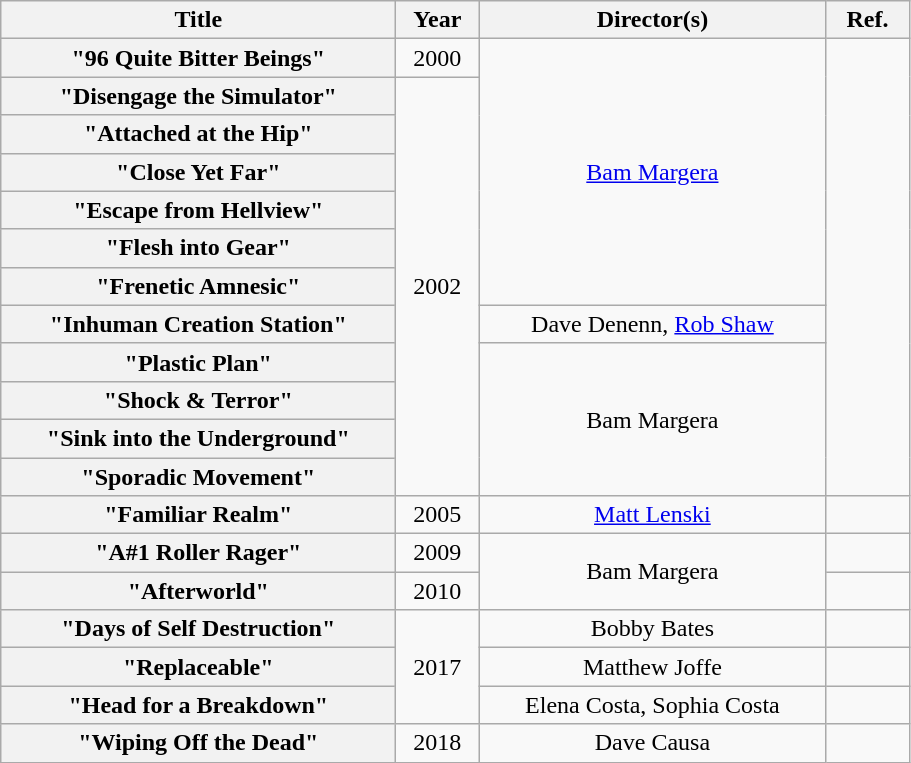<table class="wikitable plainrowheaders" style="text-align:center">
<tr>
<th scope="col" style="width:16em">Title</th>
<th scope="col" style="width:3em">Year</th>
<th scope="col" style="width:14em">Director(s)</th>
<th scope="col" style="width:3em">Ref.</th>
</tr>
<tr>
<th scope="row">"96 Quite Bitter Beings"</th>
<td>2000</td>
<td rowspan="7"><a href='#'>Bam Margera</a></td>
<td rowspan="12"></td>
</tr>
<tr>
<th scope="row">"Disengage the Simulator"</th>
<td rowspan="11">2002</td>
</tr>
<tr>
<th scope="row">"Attached at the Hip"</th>
</tr>
<tr>
<th scope="row">"Close Yet Far"</th>
</tr>
<tr>
<th scope="row">"Escape from Hellview"</th>
</tr>
<tr>
<th scope="row">"Flesh into Gear"</th>
</tr>
<tr>
<th scope="row">"Frenetic Amnesic"</th>
</tr>
<tr>
<th scope="row">"Inhuman Creation Station"</th>
<td>Dave Denenn, <a href='#'>Rob Shaw</a></td>
</tr>
<tr>
<th scope="row">"Plastic Plan"</th>
<td rowspan="4">Bam Margera</td>
</tr>
<tr>
<th scope="row">"Shock & Terror"</th>
</tr>
<tr>
<th scope="row">"Sink into the Underground"</th>
</tr>
<tr>
<th scope="row">"Sporadic Movement"</th>
</tr>
<tr>
<th scope="row">"Familiar Realm"</th>
<td>2005</td>
<td><a href='#'>Matt Lenski</a></td>
<td></td>
</tr>
<tr>
<th scope="row">"A#1 Roller Rager"</th>
<td>2009</td>
<td rowspan="2">Bam Margera</td>
<td></td>
</tr>
<tr>
<th scope="row">"Afterworld"</th>
<td>2010</td>
<td></td>
</tr>
<tr>
<th scope="row">"Days of Self Destruction"</th>
<td rowspan="3">2017</td>
<td>Bobby Bates</td>
<td></td>
</tr>
<tr>
<th scope="row">"Replaceable"</th>
<td>Matthew Joffe</td>
<td></td>
</tr>
<tr>
<th scope="row">"Head for a Breakdown"</th>
<td>Elena Costa, Sophia Costa</td>
<td></td>
</tr>
<tr>
<th scope="row">"Wiping Off the Dead"</th>
<td rowspan="1">2018</td>
<td>Dave Causa</td>
<td></td>
</tr>
</table>
